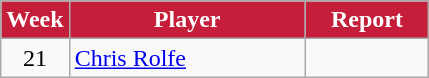<table class=wikitable>
<tr>
<th style="background:#C41E3A; color:white; text-align:center;" width="30">Week</th>
<th style="background:#C41E3A; color:white; text-align:center;" width="150">Player</th>
<th style="background:#C41E3A; color:white; text-align:center;" width="75">Report</th>
</tr>
<tr>
<td style="text-align:center;">21</td>
<td> <a href='#'>Chris Rolfe</a></td>
<td style="text-align:center;"></td>
</tr>
</table>
